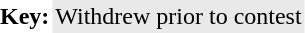<table border="0" cellspacing="0" cellpadding="2">
<tr>
<td><strong>Key:</strong></td>
<td style="background:#e9e9e9;">Withdrew prior to contest</td>
</tr>
</table>
